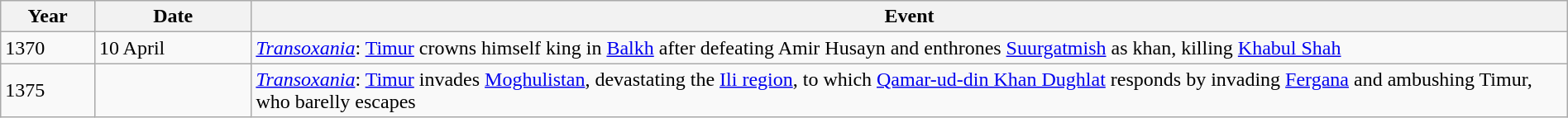<table class="wikitable" width="100%">
<tr>
<th style="width:6%">Year</th>
<th style="width:10%">Date</th>
<th>Event</th>
</tr>
<tr>
<td>1370</td>
<td>10 April</td>
<td><em><a href='#'>Transoxania</a></em>: <a href='#'>Timur</a> crowns himself king in <a href='#'>Balkh</a> after defeating Amir Husayn and enthrones <a href='#'>Suurgatmish</a> as khan, killing <a href='#'>Khabul Shah</a></td>
</tr>
<tr>
<td>1375</td>
<td></td>
<td><em><a href='#'>Transoxania</a></em>: <a href='#'>Timur</a> invades <a href='#'>Moghulistan</a>, devastating the <a href='#'>Ili region</a>, to which <a href='#'>Qamar-ud-din Khan Dughlat</a> responds by invading <a href='#'>Fergana</a> and ambushing Timur, who barelly escapes</td>
</tr>
</table>
